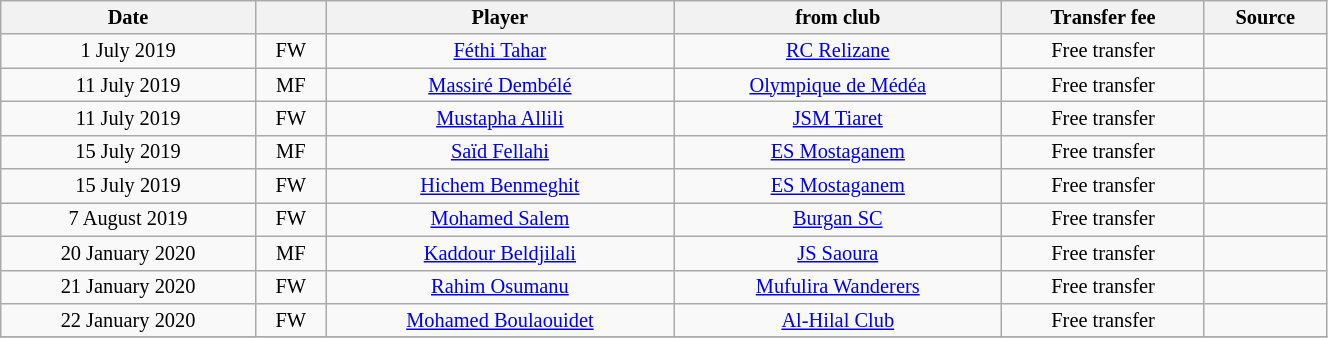<table class="wikitable sortable" style="width:70%; text-align:center; font-size:85%; text-align:centre;">
<tr>
<th>Date</th>
<th></th>
<th>Player</th>
<th>from club</th>
<th>Transfer fee</th>
<th>Source</th>
</tr>
<tr>
<td>1 July 2019</td>
<td>FW</td>
<td> <a href='#'>Féthi Tahar</a></td>
<td><a href='#'>RC Relizane</a></td>
<td>Free transfer</td>
<td></td>
</tr>
<tr>
<td>11 July 2019</td>
<td>MF</td>
<td> <a href='#'>Massiré Dembélé</a></td>
<td><a href='#'>Olympique de Médéa</a></td>
<td>Free transfer</td>
<td></td>
</tr>
<tr>
<td>11 July 2019</td>
<td>FW</td>
<td> <a href='#'>Mustapha Allili</a></td>
<td><a href='#'>JSM Tiaret</a></td>
<td>Free transfer</td>
<td></td>
</tr>
<tr>
<td>15 July 2019</td>
<td>MF</td>
<td> <a href='#'>Saïd Fellahi</a></td>
<td><a href='#'>ES Mostaganem</a></td>
<td>Free transfer</td>
<td></td>
</tr>
<tr>
<td>15 July 2019</td>
<td>FW</td>
<td> <a href='#'>Hichem Benmeghit</a></td>
<td><a href='#'>ES Mostaganem</a></td>
<td>Free transfer</td>
<td></td>
</tr>
<tr>
<td>7 August 2019</td>
<td>FW</td>
<td> <a href='#'>Mohamed Salem</a></td>
<td> <a href='#'>Burgan SC</a></td>
<td>Free transfer</td>
<td></td>
</tr>
<tr>
<td>20 January 2020</td>
<td>MF</td>
<td> <a href='#'>Kaddour Beldjilali</a></td>
<td><a href='#'>JS Saoura</a></td>
<td>Free transfer</td>
<td></td>
</tr>
<tr>
<td>21 January 2020</td>
<td>FW</td>
<td> <a href='#'>Rahim Osumanu</a></td>
<td> <a href='#'>Mufulira Wanderers</a></td>
<td>Free transfer</td>
<td></td>
</tr>
<tr>
<td>22 January 2020</td>
<td>FW</td>
<td> <a href='#'>Mohamed Boulaouidet</a></td>
<td> <a href='#'>Al-Hilal Club</a></td>
<td>Free transfer</td>
<td></td>
</tr>
<tr>
</tr>
</table>
